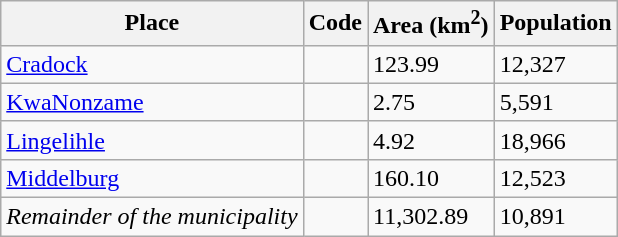<table class="wikitable sortable">
<tr>
<th>Place</th>
<th>Code</th>
<th>Area (km<sup>2</sup>)</th>
<th>Population</th>
</tr>
<tr>
<td><a href='#'>Cradock</a></td>
<td></td>
<td>123.99</td>
<td>12,327</td>
</tr>
<tr>
<td><a href='#'>KwaNonzame</a></td>
<td></td>
<td>2.75</td>
<td>5,591</td>
</tr>
<tr>
<td><a href='#'>Lingelihle</a></td>
<td></td>
<td>4.92</td>
<td>18,966</td>
</tr>
<tr>
<td><a href='#'>Middelburg</a></td>
<td></td>
<td>160.10</td>
<td>12,523</td>
</tr>
<tr>
<td><em>Remainder of the municipality</em></td>
<td></td>
<td>11,302.89</td>
<td>10,891</td>
</tr>
</table>
